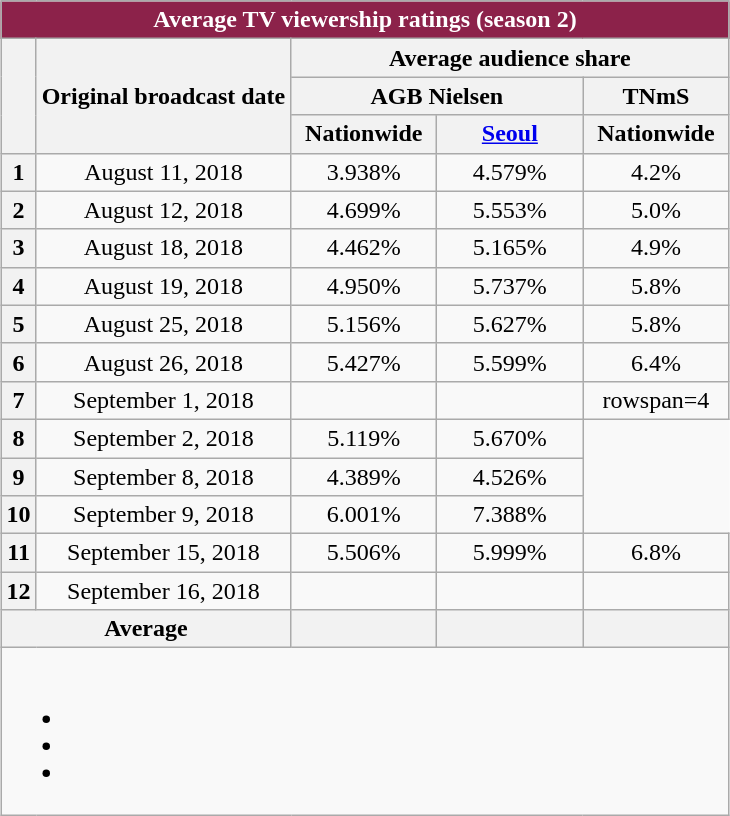<table role="presentation" class="wikitable mw-collapsible mw-collapsed innercollapse" style="text-align:center;max-width:550px; margin-left: auto; margin-right: auto; border: none;">
<tr>
<th colspan="6" style="background:#8C224A; text-align:centre;color:white">Average TV viewership ratings (season 2)</th>
</tr>
<tr>
<th rowspan="3"></th>
<th rowspan="3">Original broadcast date</th>
<th colspan="4">Average audience share</th>
</tr>
<tr>
<th colspan="2">AGB Nielsen</th>
<th>TNmS</th>
</tr>
<tr>
<th width="90">Nationwide</th>
<th width="90"><a href='#'>Seoul</a></th>
<th width="90">Nationwide</th>
</tr>
<tr>
<th>1</th>
<td>August 11, 2018</td>
<td>3.938%</td>
<td>4.579%</td>
<td>4.2%</td>
</tr>
<tr>
<th>2</th>
<td>August 12, 2018</td>
<td>4.699%</td>
<td>5.553%</td>
<td>5.0%</td>
</tr>
<tr>
<th>3</th>
<td>August 18, 2018</td>
<td>4.462%</td>
<td>5.165%</td>
<td>4.9%</td>
</tr>
<tr>
<th>4</th>
<td>August 19, 2018</td>
<td>4.950%</td>
<td>5.737%</td>
<td>5.8%</td>
</tr>
<tr>
<th>5</th>
<td>August 25, 2018</td>
<td>5.156%</td>
<td>5.627%</td>
<td>5.8%</td>
</tr>
<tr>
<th>6</th>
<td>August 26, 2018</td>
<td>5.427%</td>
<td>5.599%</td>
<td>6.4%</td>
</tr>
<tr>
<th>7</th>
<td>September 1, 2018</td>
<td></td>
<td></td>
<td>rowspan=4 </td>
</tr>
<tr>
<th>8</th>
<td>September 2, 2018</td>
<td>5.119%</td>
<td>5.670%</td>
</tr>
<tr>
<th>9</th>
<td>September 8, 2018</td>
<td>4.389%</td>
<td>4.526%</td>
</tr>
<tr>
<th>10</th>
<td>September 9, 2018</td>
<td>6.001%</td>
<td>7.388%</td>
</tr>
<tr>
<th>11</th>
<td>September 15, 2018</td>
<td>5.506%</td>
<td>5.999%</td>
<td>6.8%</td>
</tr>
<tr>
<th>12</th>
<td>September 16, 2018</td>
<td></td>
<td></td>
<td></td>
</tr>
<tr>
<th colspan="2">Average</th>
<th></th>
<th></th>
<th></th>
</tr>
<tr>
<td colspan="6"><br><ul><li></li><li></li><li></li></ul></td>
</tr>
</table>
